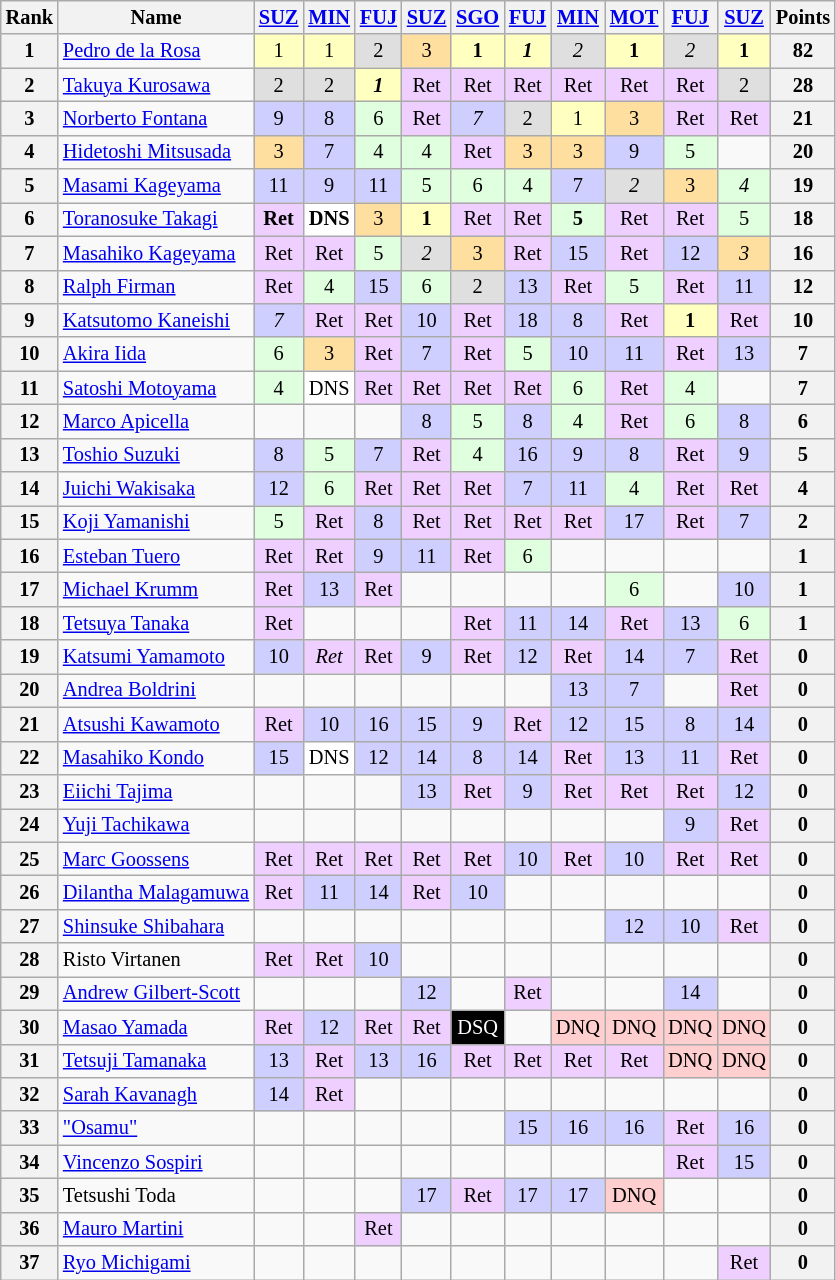<table class="wikitable" style="font-size: 85%; text-align:center">
<tr>
<th>Rank</th>
<th>Name</th>
<th><a href='#'>SUZ</a></th>
<th><a href='#'>MIN</a></th>
<th><a href='#'>FUJ</a></th>
<th><a href='#'>SUZ</a></th>
<th><a href='#'>SGO</a></th>
<th><a href='#'>FUJ</a></th>
<th><a href='#'>MIN</a></th>
<th><a href='#'>MOT</a></th>
<th><a href='#'>FUJ</a></th>
<th><a href='#'>SUZ</a></th>
<th>Points</th>
</tr>
<tr>
<th>1</th>
<td align="left"> <a href='#'>Pedro de la Rosa</a></td>
<td style="background:#FFFFBF;">1</td>
<td style="background:#FFFFBF;">1</td>
<td style="background:#DFDFDF;">2</td>
<td style="background:#FFDF9F;">3</td>
<td style="background:#FFFFBF;"><strong>1</strong></td>
<td style="background:#FFFFBF;"><strong><em>1</em></strong></td>
<td style="background:#DFDFDF;"><em>2</em></td>
<td style="background:#FFFFBF;"><strong>1</strong></td>
<td style="background:#DFDFDF;"><em>2</em></td>
<td style="background:#FFFFBF;"><strong>1</strong></td>
<th>82</th>
</tr>
<tr>
<th>2</th>
<td align="left"> <a href='#'>Takuya Kurosawa</a></td>
<td style="background:#DFDFDF;">2</td>
<td style="background:#DFDFDF;">2</td>
<td style="background:#FFFFBF;"><strong><em>1</em></strong></td>
<td style="background:#EFCFFF;">Ret</td>
<td style="background:#EFCFFF;">Ret</td>
<td style="background:#EFCFFF;">Ret</td>
<td style="background:#EFCFFF;">Ret</td>
<td style="background:#EFCFFF;">Ret</td>
<td style="background:#EFCFFF;">Ret</td>
<td style="background:#DFDFDF;">2</td>
<th>28</th>
</tr>
<tr>
<th>3</th>
<td align="left"> <a href='#'>Norberto Fontana</a></td>
<td style="background:#CFCFFF;">9</td>
<td style="background:#CFCFFF;">8</td>
<td style="background:#DFFFDF;">6</td>
<td style="background:#EFCFFF;">Ret</td>
<td style="background:#CFCFFF;"><em>7</em></td>
<td style="background:#DFDFDF;">2</td>
<td style="background:#FFFFBF;">1</td>
<td style="background:#FFDF9F;">3</td>
<td style="background:#EFCFFF;">Ret</td>
<td style="background:#EFCFFF;">Ret</td>
<th>21</th>
</tr>
<tr>
<th>4</th>
<td align="left"> <a href='#'>Hidetoshi Mitsusada</a></td>
<td style="background:#FFDF9F;">3</td>
<td style="background:#CFCFFF;">7</td>
<td style="background:#DFFFDF;">4</td>
<td style="background:#DFFFDF;">4</td>
<td style="background:#EFCFFF;">Ret</td>
<td style="background:#FFDF9F;">3</td>
<td style="background:#FFDF9F;">3</td>
<td style="background:#CFCFFF;">9</td>
<td style="background:#DFFFDF;">5</td>
<td></td>
<th>20</th>
</tr>
<tr>
<th>5</th>
<td align="left"> <a href='#'>Masami Kageyama</a></td>
<td style="background:#CFCFFF;">11</td>
<td style="background:#CFCFFF;">9</td>
<td style="background:#CFCFFF;">11</td>
<td style="background:#DFFFDF;">5</td>
<td style="background:#DFFFDF;">6</td>
<td style="background:#DFFFDF;">4</td>
<td style="background:#CFCFFF;">7</td>
<td style="background:#DFDFDF;"><em>2</em></td>
<td style="background:#FFDF9F;">3</td>
<td style="background:#DFFFDF;"><em>4</em></td>
<th>19</th>
</tr>
<tr>
<th>6</th>
<td align="left"> <a href='#'>Toranosuke Takagi</a></td>
<td style="background:#EFCFFF;"><strong>Ret</strong></td>
<td style="background:#FFFFFF;"><strong>DNS</strong></td>
<td style="background:#FFDF9F;">3</td>
<td style="background:#FFFFBF;"><strong>1</strong></td>
<td style="background:#EFCFFF;">Ret</td>
<td style="background:#EFCFFF;">Ret</td>
<td style="background:#DFFFDF;"><strong>5</strong></td>
<td style="background:#EFCFFF;">Ret</td>
<td style="background:#EFCFFF;">Ret</td>
<td style="background:#DFFFDF;">5</td>
<th>18</th>
</tr>
<tr>
<th>7</th>
<td align="left"> <a href='#'>Masahiko Kageyama</a></td>
<td style="background:#EFCFFF;">Ret</td>
<td style="background:#EFCFFF;">Ret</td>
<td style="background:#DFFFDF;">5</td>
<td style="background:#DFDFDF;"><em>2</em></td>
<td style="background:#FFDF9F;">3</td>
<td style="background:#EFCFFF;">Ret</td>
<td style="background:#CFCFFF;">15</td>
<td style="background:#EFCFFF;">Ret</td>
<td style="background:#CFCFFF;">12</td>
<td style="background:#FFDF9F;"><em>3</em></td>
<th>16</th>
</tr>
<tr>
<th>8</th>
<td align="left"> <a href='#'>Ralph Firman</a></td>
<td style="background:#EFCFFF;">Ret</td>
<td style="background:#DFFFDF;">4</td>
<td style="background:#CFCFFF;">15</td>
<td style="background:#DFFFDF;">6</td>
<td style="background:#DFDFDF;">2</td>
<td style="background:#CFCFFF;">13</td>
<td style="background:#EFCFFF;">Ret</td>
<td style="background:#DFFFDF;">5</td>
<td style="background:#EFCFFF;">Ret</td>
<td style="background:#CFCFFF;">11</td>
<th>12</th>
</tr>
<tr>
<th>9</th>
<td align="left"> <a href='#'>Katsutomo Kaneishi</a></td>
<td style="background:#CFCFFF;"><em>7</em></td>
<td style="background:#EFCFFF;">Ret</td>
<td style="background:#EFCFFF;">Ret</td>
<td style="background:#CFCFFF;">10</td>
<td style="background:#EFCFFF;">Ret</td>
<td style="background:#CFCFFF;">18</td>
<td style="background:#CFCFFF;">8</td>
<td style="background:#EFCFFF;">Ret</td>
<td style="background:#FFFFBF;"><strong>1</strong></td>
<td style="background:#EFCFFF;">Ret</td>
<th>10</th>
</tr>
<tr>
<th>10</th>
<td align="left"> <a href='#'>Akira Iida</a></td>
<td style="background:#DFFFDF;">6</td>
<td style="background:#FFDF9F;">3</td>
<td style="background:#EFCFFF;">Ret</td>
<td style="background:#CFCFFF;">7</td>
<td style="background:#EFCFFF;">Ret</td>
<td style="background:#DFFFDF;">5</td>
<td style="background:#CFCFFF;">10</td>
<td style="background:#CFCFFF;">11</td>
<td style="background:#EFCFFF;">Ret</td>
<td style="background:#CFCFFF;">13</td>
<th>7</th>
</tr>
<tr>
<th>11</th>
<td align="left"> <a href='#'>Satoshi Motoyama</a></td>
<td style="background:#DFFFDF;">4</td>
<td style="background:#FFFFFF;">DNS</td>
<td style="background:#EFCFFF;">Ret</td>
<td style="background:#EFCFFF;">Ret</td>
<td style="background:#EFCFFF;">Ret</td>
<td style="background:#EFCFFF;">Ret</td>
<td style="background:#DFFFDF;">6</td>
<td style="background:#EFCFFF;">Ret</td>
<td style="background:#DFFFDF;">4</td>
<td></td>
<th>7</th>
</tr>
<tr>
<th>12</th>
<td align="left"> <a href='#'>Marco Apicella</a></td>
<td></td>
<td></td>
<td></td>
<td style="background:#CFCFFF;">8</td>
<td style="background:#DFFFDF;">5</td>
<td style="background:#CFCFFF;">8</td>
<td style="background:#DFFFDF;">4</td>
<td style="background:#EFCFFF;">Ret</td>
<td style="background:#DFFFDF;">6</td>
<td style="background:#CFCFFF;">8</td>
<th>6</th>
</tr>
<tr>
<th>13</th>
<td align="left"> <a href='#'>Toshio Suzuki</a></td>
<td style="background:#CFCFFF;">8</td>
<td style="background:#DFFFDF;">5</td>
<td style="background:#CFCFFF;">7</td>
<td style="background:#EFCFFF;">Ret</td>
<td style="background:#DFFFDF;">4</td>
<td style="background:#CFCFFF;">16</td>
<td style="background:#CFCFFF;">9</td>
<td style="background:#CFCFFF;">8</td>
<td style="background:#EFCFFF;">Ret</td>
<td style="background:#CFCFFF;">9</td>
<th>5</th>
</tr>
<tr>
<th>14</th>
<td align="left"> <a href='#'>Juichi Wakisaka</a></td>
<td style="background:#CFCFFF;">12</td>
<td style="background:#DFFFDF;">6</td>
<td style="background:#EFCFFF;">Ret</td>
<td style="background:#EFCFFF;">Ret</td>
<td style="background:#EFCFFF;">Ret</td>
<td style="background:#CFCFFF;">7</td>
<td style="background:#CFCFFF;">11</td>
<td style="background:#DFFFDF;">4</td>
<td style="background:#EFCFFF;">Ret</td>
<td style="background:#EFCFFF;">Ret</td>
<th>4</th>
</tr>
<tr>
<th>15</th>
<td align="left"> <a href='#'>Koji Yamanishi</a></td>
<td style="background:#DFFFDF;">5</td>
<td style="background:#EFCFFF;">Ret</td>
<td style="background:#CFCFFF;">8</td>
<td style="background:#EFCFFF;">Ret</td>
<td style="background:#EFCFFF;">Ret</td>
<td style="background:#EFCFFF;">Ret</td>
<td style="background:#EFCFFF;">Ret</td>
<td style="background:#CFCFFF;">17</td>
<td style="background:#EFCFFF;">Ret</td>
<td style="background:#CFCFFF;">7</td>
<th>2</th>
</tr>
<tr>
<th>16</th>
<td align="left"> <a href='#'>Esteban Tuero</a></td>
<td style="background:#EFCFFF;">Ret</td>
<td style="background:#EFCFFF;">Ret</td>
<td style="background:#CFCFFF;">9</td>
<td style="background:#CFCFFF;">11</td>
<td style="background:#EFCFFF;">Ret</td>
<td style="background:#DFFFDF;">6</td>
<td></td>
<td></td>
<td></td>
<td></td>
<th>1</th>
</tr>
<tr>
<th>17</th>
<td align="left"> <a href='#'>Michael Krumm</a></td>
<td style="background:#EFCFFF;">Ret</td>
<td style="background:#CFCFFF;">13</td>
<td style="background:#EFCFFF;">Ret</td>
<td></td>
<td></td>
<td></td>
<td></td>
<td style="background:#DFFFDF;">6</td>
<td></td>
<td style="background:#CFCFFF;">10</td>
<th>1</th>
</tr>
<tr>
<th>18</th>
<td align="left"> <a href='#'>Tetsuya Tanaka</a></td>
<td style="background:#EFCFFF;">Ret</td>
<td></td>
<td></td>
<td></td>
<td style="background:#EFCFFF;">Ret</td>
<td style="background:#CFCFFF;">11</td>
<td style="background:#CFCFFF;">14</td>
<td style="background:#EFCFFF;">Ret</td>
<td style="background:#CFCFFF;">13</td>
<td style="background:#DFFFDF;">6</td>
<th>1</th>
</tr>
<tr>
<th>19</th>
<td align="left"> <a href='#'>Katsumi Yamamoto</a></td>
<td style="background:#CFCFFF;">10</td>
<td style="background:#EFCFFF;"><em>Ret</em></td>
<td style="background:#EFCFFF;">Ret</td>
<td style="background:#CFCFFF;">9</td>
<td style="background:#EFCFFF;">Ret</td>
<td style="background:#CFCFFF;">12</td>
<td style="background:#EFCFFF;">Ret</td>
<td style="background:#CFCFFF;">14</td>
<td style="background:#CFCFFF;">7</td>
<td style="background:#EFCFFF;">Ret</td>
<th>0</th>
</tr>
<tr>
<th>20</th>
<td align="left"> <a href='#'>Andrea Boldrini</a></td>
<td></td>
<td></td>
<td></td>
<td></td>
<td></td>
<td></td>
<td style="background:#CFCFFF;">13</td>
<td style="background:#CFCFFF;">7</td>
<td></td>
<td style="background:#EFCFFF;">Ret</td>
<th>0</th>
</tr>
<tr>
<th>21</th>
<td align="left"> <a href='#'>Atsushi Kawamoto</a></td>
<td style="background:#EFCFFF;">Ret</td>
<td style="background:#CFCFFF;">10</td>
<td style="background:#CFCFFF;">16</td>
<td style="background:#CFCFFF;">15</td>
<td style="background:#CFCFFF;">9</td>
<td style="background:#EFCFFF;">Ret</td>
<td style="background:#CFCFFF;">12</td>
<td style="background:#CFCFFF;">15</td>
<td style="background:#CFCFFF;">8</td>
<td style="background:#CFCFFF;">14</td>
<th>0</th>
</tr>
<tr>
<th>22</th>
<td align="left"> <a href='#'>Masahiko Kondo</a></td>
<td style="background:#CFCFFF;">15</td>
<td style="background:#FFFFFF;">DNS</td>
<td style="background:#CFCFFF;">12</td>
<td style="background:#CFCFFF;">14</td>
<td style="background:#CFCFFF;">8</td>
<td style="background:#CFCFFF;">14</td>
<td style="background:#EFCFFF;">Ret</td>
<td style="background:#CFCFFF;">13</td>
<td style="background:#CFCFFF;">11</td>
<td style="background:#EFCFFF;">Ret</td>
<th>0</th>
</tr>
<tr>
<th>23</th>
<td align="left"> <a href='#'>Eiichi Tajima</a></td>
<td></td>
<td></td>
<td></td>
<td style="background:#CFCFFF;">13</td>
<td style="background:#EFCFFF;">Ret</td>
<td style="background:#CFCFFF;">9</td>
<td style="background:#EFCFFF;">Ret</td>
<td style="background:#EFCFFF;">Ret</td>
<td style="background:#EFCFFF;">Ret</td>
<td style="background:#CFCFFF;">12</td>
<th>0</th>
</tr>
<tr>
<th>24</th>
<td align="left"> <a href='#'>Yuji Tachikawa</a></td>
<td></td>
<td></td>
<td></td>
<td></td>
<td></td>
<td></td>
<td></td>
<td></td>
<td style="background:#CFCFFF;">9</td>
<td style="background:#EFCFFF;">Ret</td>
<th>0</th>
</tr>
<tr>
<th>25</th>
<td align="left"> <a href='#'>Marc Goossens</a></td>
<td style="background:#EFCFFF;">Ret</td>
<td style="background:#EFCFFF;">Ret</td>
<td style="background:#EFCFFF;">Ret</td>
<td style="background:#EFCFFF;">Ret</td>
<td style="background:#EFCFFF;">Ret</td>
<td style="background:#CFCFFF;">10</td>
<td style="background:#EFCFFF;">Ret</td>
<td style="background:#CFCFFF;">10</td>
<td style="background:#EFCFFF;">Ret</td>
<td style="background:#EFCFFF;">Ret</td>
<th>0</th>
</tr>
<tr>
<th>26</th>
<td align="left"> <a href='#'>Dilantha Malagamuwa</a></td>
<td style="background:#EFCFFF;">Ret</td>
<td style="background:#CFCFFF;">11</td>
<td style="background:#CFCFFF;">14</td>
<td style="background:#EFCFFF;">Ret</td>
<td style="background:#CFCFFF;">10</td>
<td></td>
<td></td>
<td></td>
<td></td>
<td></td>
<th>0</th>
</tr>
<tr>
<th>27</th>
<td align="left"> <a href='#'>Shinsuke Shibahara</a></td>
<td></td>
<td></td>
<td></td>
<td></td>
<td></td>
<td></td>
<td></td>
<td style="background:#CFCFFF;">12</td>
<td style="background:#CFCFFF;">10</td>
<td style="background:#EFCFFF;">Ret</td>
<th>0</th>
</tr>
<tr>
<th>28</th>
<td align="left"> Risto Virtanen</td>
<td style="background:#EFCFFF;">Ret</td>
<td style="background:#EFCFFF;">Ret</td>
<td style="background:#CFCFFF;">10</td>
<td></td>
<td></td>
<td></td>
<td></td>
<td></td>
<td></td>
<td></td>
<th>0</th>
</tr>
<tr>
<th>29</th>
<td align="left"> <a href='#'>Andrew Gilbert-Scott</a></td>
<td></td>
<td></td>
<td></td>
<td style="background:#CFCFFF;">12</td>
<td></td>
<td style="background:#EFCFFF;">Ret</td>
<td></td>
<td></td>
<td style="background:#CFCFFF;">14</td>
<td></td>
<th>0</th>
</tr>
<tr>
<th>30</th>
<td align="left"> <a href='#'>Masao Yamada</a></td>
<td style="background:#EFCFFF;">Ret</td>
<td style="background:#CFCFFF;">12</td>
<td style="background:#EFCFFF;">Ret</td>
<td style="background:#EFCFFF;">Ret</td>
<td style="background:black; color:white;">DSQ</td>
<td></td>
<td style="background:#FFCFCF;">DNQ</td>
<td style="background:#FFCFCF;">DNQ</td>
<td style="background:#FFCFCF;">DNQ</td>
<td style="background:#FFCFCF;">DNQ</td>
<th>0</th>
</tr>
<tr>
<th>31</th>
<td align="left"> <a href='#'>Tetsuji Tamanaka</a></td>
<td style="background:#CFCFFF;">13</td>
<td style="background:#EFCFFF;">Ret</td>
<td style="background:#CFCFFF;">13</td>
<td style="background:#CFCFFF;">16</td>
<td style="background:#EFCFFF;">Ret</td>
<td style="background:#EFCFFF;">Ret</td>
<td style="background:#EFCFFF;">Ret</td>
<td style="background:#EFCFFF;">Ret</td>
<td style="background:#FFCFCF;">DNQ</td>
<td style="background:#FFCFCF;">DNQ</td>
<th>0</th>
</tr>
<tr>
<th>32</th>
<td align="left"> <a href='#'>Sarah Kavanagh</a></td>
<td style="background:#CFCFFF;">14</td>
<td style="background:#EFCFFF;">Ret</td>
<td></td>
<td></td>
<td></td>
<td></td>
<td></td>
<td></td>
<td></td>
<td></td>
<th>0</th>
</tr>
<tr>
<th>33</th>
<td align="left"> <a href='#'>"Osamu"</a></td>
<td></td>
<td></td>
<td></td>
<td></td>
<td></td>
<td style="background:#CFCFFF;">15</td>
<td style="background:#CFCFFF;">16</td>
<td style="background:#CFCFFF;">16</td>
<td style="background:#EFCFFF;">Ret</td>
<td style="background:#CFCFFF;">16</td>
<th>0</th>
</tr>
<tr>
<th>34</th>
<td align="left"> <a href='#'>Vincenzo Sospiri</a></td>
<td></td>
<td></td>
<td></td>
<td></td>
<td></td>
<td></td>
<td></td>
<td></td>
<td style="background:#EFCFFF;">Ret</td>
<td style="background:#CFCFFF;">15</td>
<th>0</th>
</tr>
<tr>
<th>35</th>
<td align="left"> Tetsushi Toda</td>
<td></td>
<td></td>
<td></td>
<td style="background:#CFCFFF;">17</td>
<td style="background:#EFCFFF;">Ret</td>
<td style="background:#CFCFFF;">17</td>
<td style="background:#CFCFFF;">17</td>
<td style="background:#FFCFCF;">DNQ</td>
<td></td>
<td></td>
<th>0</th>
</tr>
<tr>
<th>36</th>
<td align="left"> <a href='#'>Mauro Martini</a></td>
<td></td>
<td></td>
<td style="background:#EFCFFF;">Ret</td>
<td></td>
<td></td>
<td></td>
<td></td>
<td></td>
<td></td>
<td></td>
<th>0</th>
</tr>
<tr>
<th>37</th>
<td align="left"> <a href='#'>Ryo Michigami</a></td>
<td></td>
<td></td>
<td></td>
<td></td>
<td></td>
<td></td>
<td></td>
<td></td>
<td></td>
<td style="background:#EFCFFF;">Ret</td>
<th>0</th>
</tr>
</table>
